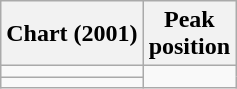<table class="wikitable sortable">
<tr>
<th>Chart (2001)</th>
<th>Peak<br>position</th>
</tr>
<tr>
<td></td>
</tr>
<tr>
<td></td>
</tr>
</table>
